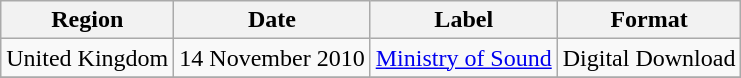<table class=wikitable>
<tr>
<th>Region</th>
<th>Date</th>
<th>Label</th>
<th>Format</th>
</tr>
<tr>
<td>United Kingdom</td>
<td>14 November 2010</td>
<td><a href='#'>Ministry of Sound</a></td>
<td>Digital Download</td>
</tr>
<tr>
</tr>
</table>
